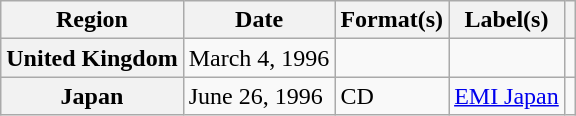<table class="wikitable plainrowheaders">
<tr>
<th scope="col">Region</th>
<th scope="col">Date</th>
<th scope="col">Format(s)</th>
<th scope="col">Label(s)</th>
<th scope="col"></th>
</tr>
<tr>
<th scope="row">United Kingdom</th>
<td>March 4, 1996</td>
<td></td>
<td></td>
<td></td>
</tr>
<tr>
<th scope="row">Japan</th>
<td>June 26, 1996</td>
<td>CD</td>
<td><a href='#'>EMI Japan</a></td>
<td></td>
</tr>
</table>
